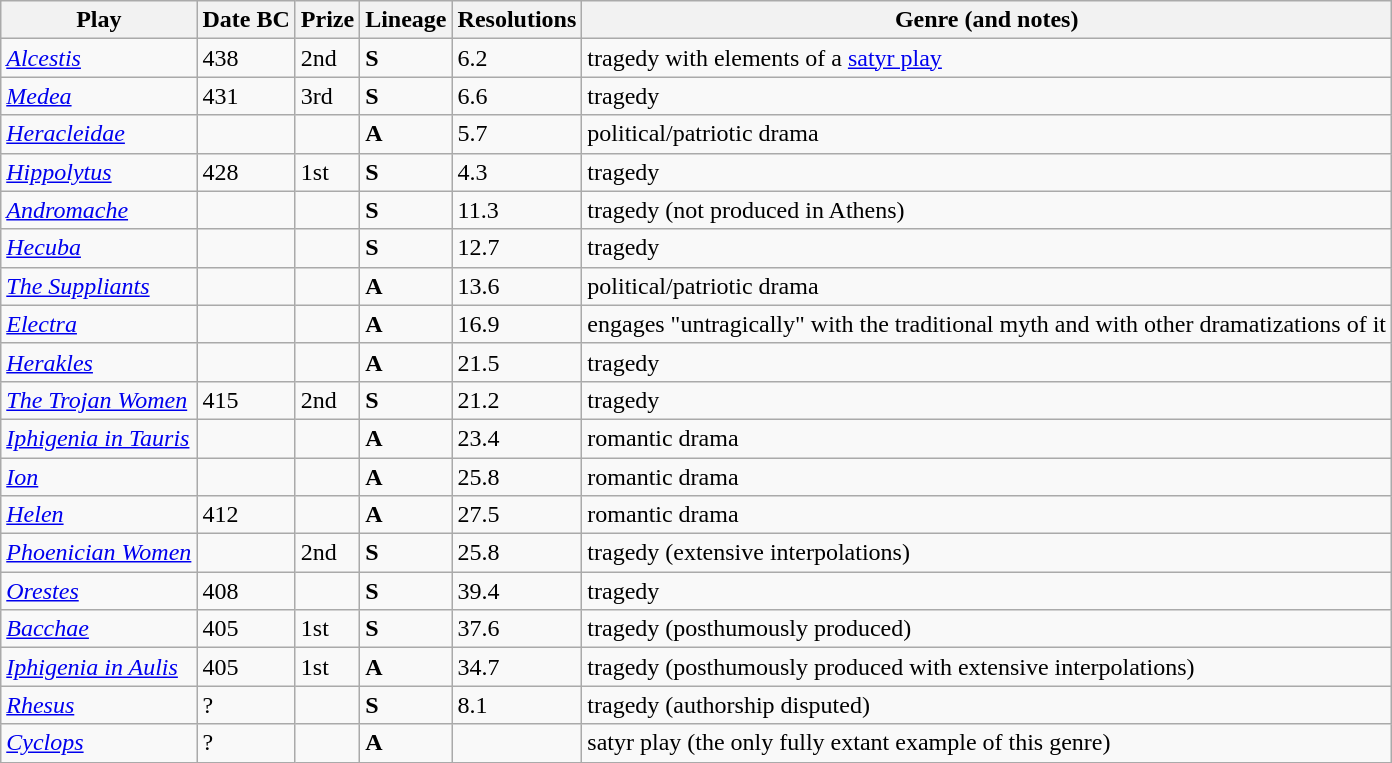<table class="wikitable">
<tr>
<th>Play</th>
<th>Date BC</th>
<th>Prize</th>
<th>Lineage</th>
<th>Resolutions</th>
<th>Genre (and notes)</th>
</tr>
<tr>
<td><em><a href='#'>Alcestis</a></em></td>
<td>438</td>
<td>2nd</td>
<td><strong>S</strong></td>
<td>6.2</td>
<td>tragedy with elements of a <a href='#'>satyr play</a></td>
</tr>
<tr>
<td><em><a href='#'>Medea</a></em></td>
<td>431</td>
<td>3rd</td>
<td><strong>S</strong></td>
<td>6.6</td>
<td>tragedy</td>
</tr>
<tr>
<td><em><a href='#'>Heracleidae</a></em></td>
<td></td>
<td></td>
<td><strong>A</strong></td>
<td>5.7</td>
<td>political/patriotic drama</td>
</tr>
<tr>
<td><em><a href='#'>Hippolytus</a></em></td>
<td>428</td>
<td>1st</td>
<td><strong>S</strong></td>
<td>4.3</td>
<td>tragedy</td>
</tr>
<tr>
<td><em><a href='#'>Andromache</a></em></td>
<td></td>
<td></td>
<td><strong>S</strong></td>
<td>11.3</td>
<td>tragedy (not produced in Athens)</td>
</tr>
<tr>
<td><em><a href='#'>Hecuba</a></em></td>
<td></td>
<td></td>
<td><strong>S</strong></td>
<td>12.7</td>
<td>tragedy</td>
</tr>
<tr>
<td><em><a href='#'>The Suppliants</a></em></td>
<td></td>
<td></td>
<td><strong>A</strong></td>
<td>13.6</td>
<td>political/patriotic drama</td>
</tr>
<tr>
<td><em><a href='#'>Electra</a></em></td>
<td></td>
<td></td>
<td><strong>A</strong></td>
<td>16.9</td>
<td>engages "untragically" with the traditional myth and with other dramatizations of it</td>
</tr>
<tr>
<td><em><a href='#'>Herakles</a></em></td>
<td></td>
<td></td>
<td><strong>A</strong></td>
<td>21.5</td>
<td>tragedy</td>
</tr>
<tr>
<td><em><a href='#'>The Trojan Women</a></em></td>
<td>415</td>
<td>2nd</td>
<td><strong>S</strong></td>
<td>21.2</td>
<td>tragedy</td>
</tr>
<tr>
<td><em><a href='#'>Iphigenia in Tauris</a></em></td>
<td></td>
<td></td>
<td><strong>A</strong></td>
<td>23.4</td>
<td>romantic drama</td>
</tr>
<tr>
<td><em><a href='#'>Ion</a></em></td>
<td></td>
<td></td>
<td><strong>A</strong></td>
<td>25.8</td>
<td>romantic drama</td>
</tr>
<tr>
<td><em><a href='#'>Helen</a></em></td>
<td>412</td>
<td></td>
<td><strong>A</strong></td>
<td>27.5</td>
<td>romantic drama</td>
</tr>
<tr>
<td><em><a href='#'>Phoenician Women</a></em></td>
<td></td>
<td>2nd</td>
<td><strong>S</strong></td>
<td>25.8</td>
<td>tragedy (extensive interpolations)</td>
</tr>
<tr>
<td><em><a href='#'>Orestes</a></em></td>
<td>408</td>
<td></td>
<td><strong>S</strong></td>
<td>39.4</td>
<td>tragedy</td>
</tr>
<tr>
<td><em><a href='#'>Bacchae</a></em></td>
<td>405</td>
<td>1st</td>
<td><strong>S</strong></td>
<td>37.6</td>
<td>tragedy (posthumously produced)</td>
</tr>
<tr>
<td><em><a href='#'>Iphigenia in Aulis</a></em></td>
<td>405</td>
<td>1st</td>
<td><strong>A</strong></td>
<td>34.7</td>
<td>tragedy (posthumously produced with extensive interpolations)</td>
</tr>
<tr>
<td><em><a href='#'>Rhesus</a></em></td>
<td>?</td>
<td></td>
<td><strong>S</strong></td>
<td>8.1</td>
<td>tragedy (authorship disputed)</td>
</tr>
<tr>
<td><em><a href='#'>Cyclops</a></em></td>
<td>?</td>
<td></td>
<td><strong>A</strong></td>
<td></td>
<td>satyr play (the only fully extant example of this genre)</td>
</tr>
</table>
